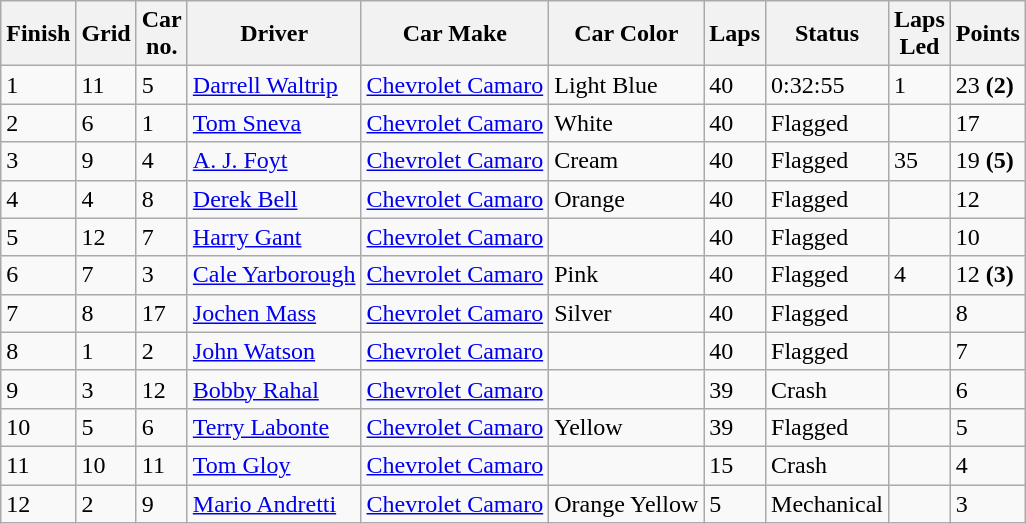<table class="wikitable">
<tr>
<th>Finish</th>
<th>Grid</th>
<th>Car<br>no.</th>
<th>Driver</th>
<th>Car Make</th>
<th>Car Color</th>
<th>Laps</th>
<th>Status</th>
<th>Laps<br>Led</th>
<th>Points</th>
</tr>
<tr>
<td>1</td>
<td>11</td>
<td>5</td>
<td> <a href='#'>Darrell Waltrip</a></td>
<td><a href='#'>Chevrolet Camaro</a></td>
<td><div> Light Blue</div></td>
<td>40</td>
<td>0:32:55</td>
<td>1</td>
<td>23 <strong>(2)</strong></td>
</tr>
<tr>
<td>2</td>
<td>6</td>
<td>1</td>
<td> <a href='#'>Tom Sneva</a></td>
<td><a href='#'>Chevrolet Camaro</a></td>
<td><div> White</div></td>
<td>40</td>
<td>Flagged</td>
<td></td>
<td>17</td>
</tr>
<tr>
<td>3</td>
<td>9</td>
<td>4</td>
<td> <a href='#'>A. J. Foyt</a></td>
<td><a href='#'>Chevrolet Camaro</a></td>
<td><div> Cream </div></td>
<td>40</td>
<td>Flagged</td>
<td>35</td>
<td>19 <strong>(5)</strong></td>
</tr>
<tr>
<td>4</td>
<td>4</td>
<td>8</td>
<td> <a href='#'>Derek Bell</a></td>
<td><a href='#'>Chevrolet Camaro</a></td>
<td><div> Orange </div></td>
<td>40</td>
<td>Flagged</td>
<td></td>
<td>12</td>
</tr>
<tr>
<td>5</td>
<td>12</td>
<td>7</td>
<td> <a href='#'>Harry Gant</a></td>
<td><a href='#'>Chevrolet Camaro</a></td>
<td><div></div></td>
<td>40</td>
<td>Flagged</td>
<td></td>
<td>10</td>
</tr>
<tr>
<td>6</td>
<td>7</td>
<td>3</td>
<td> <a href='#'>Cale Yarborough</a></td>
<td><a href='#'>Chevrolet Camaro</a></td>
<td><div> Pink</div></td>
<td>40</td>
<td>Flagged</td>
<td>4</td>
<td>12 <strong>(3)</strong></td>
</tr>
<tr>
<td>7</td>
<td>8</td>
<td>17</td>
<td> <a href='#'>Jochen Mass</a></td>
<td><a href='#'>Chevrolet Camaro</a></td>
<td><div> Silver </div></td>
<td>40</td>
<td>Flagged</td>
<td></td>
<td>8</td>
</tr>
<tr>
<td>8</td>
<td>1</td>
<td>2</td>
<td> <a href='#'>John Watson</a></td>
<td><a href='#'>Chevrolet Camaro</a></td>
<td><div> </div></td>
<td>40</td>
<td>Flagged</td>
<td></td>
<td>7</td>
</tr>
<tr>
<td>9</td>
<td>3</td>
<td>12</td>
<td> <a href='#'>Bobby Rahal</a></td>
<td><a href='#'>Chevrolet Camaro</a></td>
<td><div></div></td>
<td>39</td>
<td>Crash</td>
<td></td>
<td>6</td>
</tr>
<tr>
<td>10</td>
<td>5</td>
<td>6</td>
<td> <a href='#'>Terry Labonte</a></td>
<td><a href='#'>Chevrolet Camaro</a></td>
<td><div> Yellow </div></td>
<td>39</td>
<td>Flagged</td>
<td></td>
<td>5</td>
</tr>
<tr>
<td>11</td>
<td>10</td>
<td>11</td>
<td> <a href='#'>Tom Gloy</a></td>
<td><a href='#'>Chevrolet Camaro</a></td>
<td><div> </div></td>
<td>15</td>
<td>Crash</td>
<td></td>
<td>4</td>
</tr>
<tr>
<td>12</td>
<td>2</td>
<td>9</td>
<td> <a href='#'>Mario Andretti</a></td>
<td><a href='#'>Chevrolet Camaro</a></td>
<td><div> Orange Yellow</div></td>
<td>5</td>
<td>Mechanical</td>
<td></td>
<td>3</td>
</tr>
</table>
